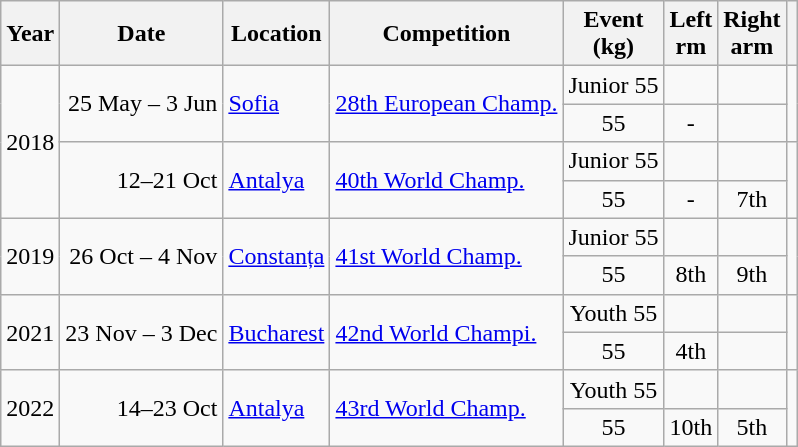<table class=wikitable>
<tr>
<th>Year</th>
<th>Date</th>
<th>Location</th>
<th>Competition</th>
<th>Event<br>(kg)</th>
<th>Left<br>rm</th>
<th>Right<br>arm</th>
<th></th>
</tr>
<tr>
<td rowspan=4>2018</td>
<td rowspan=2 align=right>25 May – 3 Jun</td>
<td rowspan=2> <a href='#'>Sofia</a></td>
<td rowspan=2><a href='#'>28th European Champ.</a></td>
<td align=center>Junior 55</td>
<td align=center></td>
<td align=center></td>
<td rowspan=2></td>
</tr>
<tr>
<td align=center>55</td>
<td align=center>-</td>
<td align=center></td>
</tr>
<tr>
<td rowspan=2 align=right>12–21 Oct</td>
<td rowspan=2> <a href='#'>Antalya</a></td>
<td rowspan=2><a href='#'>40th World Champ.</a></td>
<td align=center>Junior 55</td>
<td align=center></td>
<td align=center></td>
<td rowspan=2></td>
</tr>
<tr>
<td align=center>55</td>
<td align=center>-</td>
<td align=center>7th</td>
</tr>
<tr>
<td rowspan=2>2019</td>
<td rowspan=2 align=right>26 Oct – 4 Nov</td>
<td rowspan=2> <a href='#'>Constanța</a></td>
<td rowspan=2><a href='#'>41st World Champ.</a></td>
<td align=center>Junior 55</td>
<td align=center></td>
<td align=center></td>
<td rowspan=2></td>
</tr>
<tr>
<td align=center>55</td>
<td align=center>8th</td>
<td align=center>9th</td>
</tr>
<tr>
<td rowspan=2>2021</td>
<td rowspan=2 align=right>23 Nov – 3 Dec</td>
<td rowspan=2> <a href='#'>Bucharest</a></td>
<td rowspan=2><a href='#'>42nd World Champi.</a></td>
<td align=center>Youth 55</td>
<td align=center></td>
<td align=center></td>
<td rowspan=2></td>
</tr>
<tr>
<td align=center>55</td>
<td align=center>4th</td>
<td align=center></td>
</tr>
<tr>
<td rowspan=2>2022</td>
<td rowspan=2 align=right>14–23 Oct</td>
<td rowspan=2> <a href='#'>Antalya</a></td>
<td rowspan=2><a href='#'>43rd World Champ.</a></td>
<td align=center>Youth 55</td>
<td align=center></td>
<td align=center></td>
<td rowspan=2></td>
</tr>
<tr>
<td align=center>55</td>
<td align=center>10th</td>
<td align=center>5th</td>
</tr>
</table>
